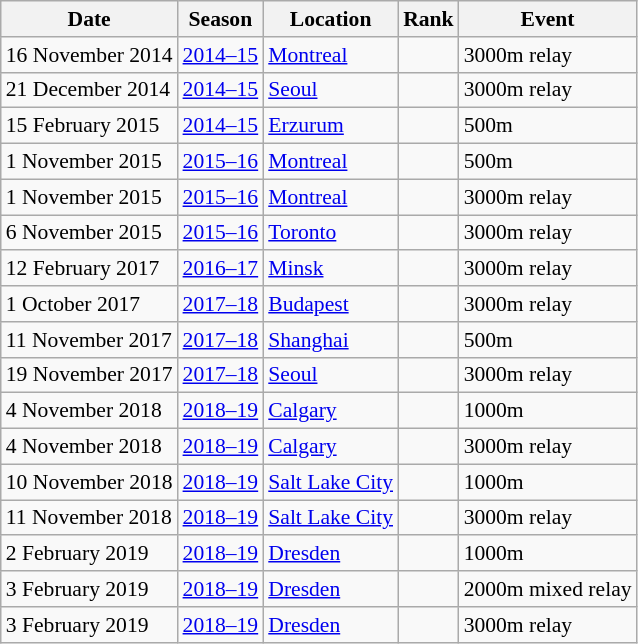<table class="wikitable sortable" style="font-size:90%" style="text-align:center">
<tr>
<th>Date</th>
<th>Season</th>
<th>Location</th>
<th>Rank</th>
<th>Event</th>
</tr>
<tr>
<td>16 November 2014</td>
<td><a href='#'>2014–15</a></td>
<td><a href='#'>Montreal</a></td>
<td></td>
<td>3000m relay</td>
</tr>
<tr>
<td>21 December 2014</td>
<td><a href='#'>2014–15</a></td>
<td><a href='#'>Seoul</a></td>
<td></td>
<td>3000m relay</td>
</tr>
<tr>
<td>15 February 2015</td>
<td><a href='#'>2014–15</a></td>
<td><a href='#'>Erzurum</a></td>
<td></td>
<td>500m</td>
</tr>
<tr>
<td>1 November 2015</td>
<td><a href='#'>2015–16</a></td>
<td><a href='#'>Montreal</a></td>
<td></td>
<td>500m</td>
</tr>
<tr>
<td>1 November 2015</td>
<td><a href='#'>2015–16</a></td>
<td><a href='#'>Montreal</a></td>
<td></td>
<td>3000m relay</td>
</tr>
<tr>
<td>6 November 2015</td>
<td><a href='#'>2015–16</a></td>
<td><a href='#'>Toronto</a></td>
<td></td>
<td>3000m relay</td>
</tr>
<tr>
<td>12 February 2017</td>
<td><a href='#'>2016–17</a></td>
<td><a href='#'>Minsk</a></td>
<td></td>
<td>3000m relay</td>
</tr>
<tr>
<td>1 October 2017</td>
<td><a href='#'>2017–18</a></td>
<td><a href='#'>Budapest</a></td>
<td></td>
<td>3000m relay</td>
</tr>
<tr>
<td>11 November 2017</td>
<td><a href='#'>2017–18</a></td>
<td><a href='#'>Shanghai</a></td>
<td></td>
<td>500m</td>
</tr>
<tr>
<td>19 November 2017</td>
<td><a href='#'>2017–18</a></td>
<td><a href='#'>Seoul</a></td>
<td></td>
<td>3000m relay</td>
</tr>
<tr>
<td>4 November 2018</td>
<td><a href='#'>2018–19</a></td>
<td><a href='#'>Calgary</a></td>
<td></td>
<td>1000m</td>
</tr>
<tr>
<td>4 November 2018</td>
<td><a href='#'>2018–19</a></td>
<td><a href='#'>Calgary</a></td>
<td></td>
<td>3000m relay</td>
</tr>
<tr>
<td>10 November 2018</td>
<td><a href='#'>2018–19</a></td>
<td><a href='#'>Salt Lake City</a></td>
<td></td>
<td>1000m</td>
</tr>
<tr>
<td>11 November 2018</td>
<td><a href='#'>2018–19</a></td>
<td><a href='#'>Salt Lake City</a></td>
<td></td>
<td>3000m relay</td>
</tr>
<tr>
<td>2 February 2019</td>
<td><a href='#'>2018–19</a></td>
<td><a href='#'>Dresden</a></td>
<td></td>
<td>1000m</td>
</tr>
<tr>
<td>3 February 2019</td>
<td><a href='#'>2018–19</a></td>
<td><a href='#'>Dresden</a></td>
<td></td>
<td>2000m mixed relay</td>
</tr>
<tr>
<td>3 February 2019</td>
<td><a href='#'>2018–19</a></td>
<td><a href='#'>Dresden</a></td>
<td></td>
<td>3000m relay</td>
</tr>
</table>
